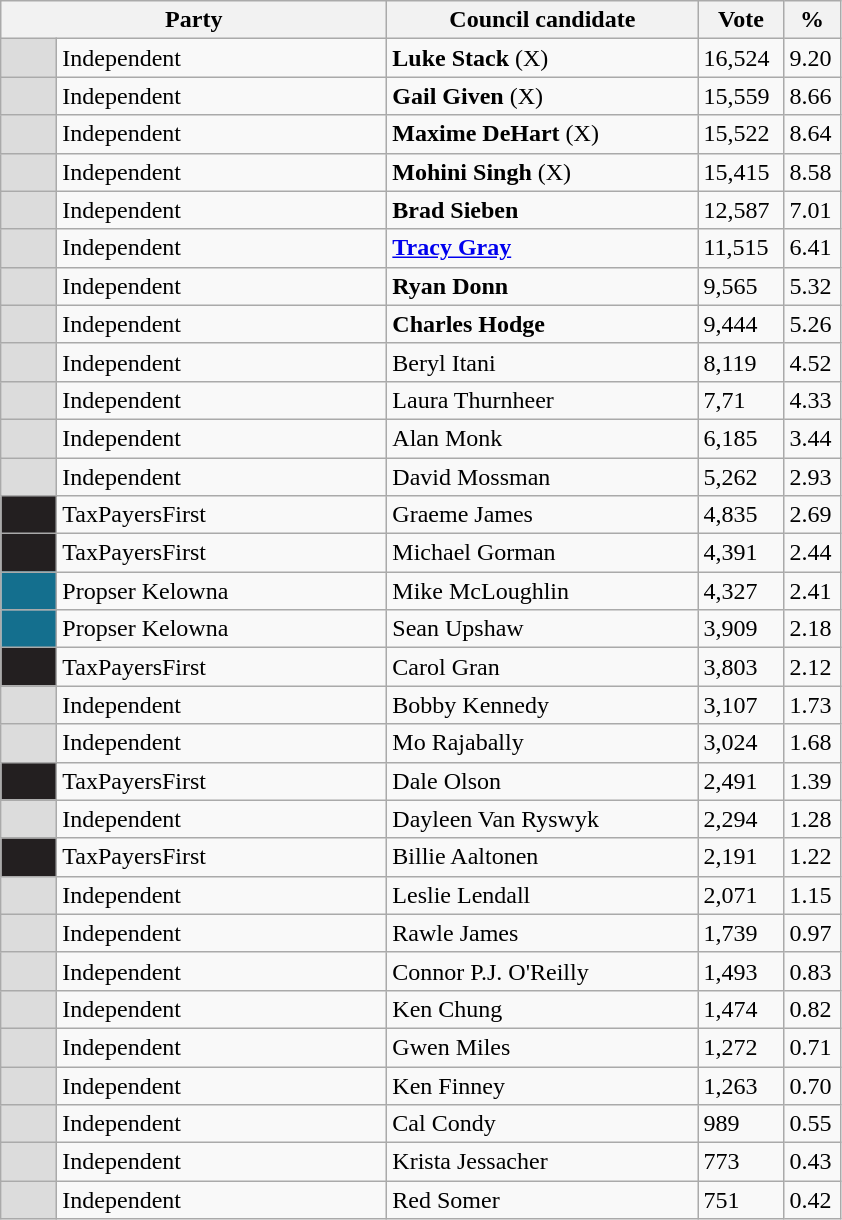<table class="wikitable">
<tr>
<th bgcolor="#DDDDFF" width="250px" colspan="2">Party</th>
<th bgcolor="#DDDDFF" width="200px">Council candidate</th>
<th bgcolor="#DDDDFF" width="50px">Vote</th>
<th bgcolor="#DDDDFF" width="30px">%</th>
</tr>
<tr>
<td style="background:gainsboro" width="30px"> </td>
<td>Independent</td>
<td><strong>Luke Stack</strong> (X)</td>
<td>16,524</td>
<td>9.20</td>
</tr>
<tr>
<td style="background:gainsboro" width="30px"> </td>
<td>Independent</td>
<td><strong>Gail Given</strong> (X)</td>
<td>15,559</td>
<td>8.66</td>
</tr>
<tr>
<td style="background:gainsboro" width="30px"> </td>
<td>Independent</td>
<td><strong>Maxime DeHart</strong> (X)</td>
<td>15,522</td>
<td>8.64</td>
</tr>
<tr>
<td style="background:gainsboro" width="30px"> </td>
<td>Independent</td>
<td><strong>Mohini Singh</strong> (X)</td>
<td>15,415</td>
<td>8.58</td>
</tr>
<tr>
<td style="background:gainsboro" width="30px"> </td>
<td>Independent</td>
<td><strong>Brad Sieben</strong></td>
<td>12,587</td>
<td>7.01</td>
</tr>
<tr>
<td style="background:gainsboro" width="30px"> </td>
<td>Independent</td>
<td><strong><a href='#'>Tracy Gray</a></strong></td>
<td>11,515</td>
<td>6.41</td>
</tr>
<tr>
<td style="background:gainsboro" width="30px"> </td>
<td>Independent</td>
<td><strong>Ryan Donn</strong></td>
<td>9,565</td>
<td>5.32</td>
</tr>
<tr>
<td style="background:gainsboro" width="30px"> </td>
<td>Independent</td>
<td><strong>Charles Hodge</strong></td>
<td>9,444</td>
<td>5.26</td>
</tr>
<tr>
<td style="background:gainsboro" width="30px"> </td>
<td>Independent</td>
<td>Beryl Itani</td>
<td>8,119</td>
<td>4.52</td>
</tr>
<tr>
<td style="background:gainsboro" width="30px"> </td>
<td>Independent</td>
<td>Laura Thurnheer</td>
<td>7,71</td>
<td>4.33</td>
</tr>
<tr>
<td style="background:gainsboro" width="30px"> </td>
<td>Independent</td>
<td>Alan Monk</td>
<td>6,185</td>
<td>3.44</td>
</tr>
<tr>
<td style="background:gainsboro" width="30px"> </td>
<td>Independent</td>
<td>David Mossman</td>
<td>5,262</td>
<td>2.93</td>
</tr>
<tr>
<td style="background:#231F20;" width="30px"> </td>
<td>TaxPayersFirst</td>
<td>Graeme James</td>
<td>4,835</td>
<td>2.69</td>
</tr>
<tr>
<td style="background:#231F20;" width="30px"> </td>
<td>TaxPayersFirst</td>
<td>Michael Gorman</td>
<td>4,391</td>
<td>2.44</td>
</tr>
<tr>
<td style="background:#146F8E;" width="30px"> </td>
<td>Propser Kelowna</td>
<td>Mike McLoughlin</td>
<td>4,327</td>
<td>2.41</td>
</tr>
<tr>
<td style="background:#146F8E;" width="30px"> </td>
<td>Propser Kelowna</td>
<td>Sean Upshaw</td>
<td>3,909</td>
<td>2.18</td>
</tr>
<tr>
<td style="background:#231F20;" width="30px"> </td>
<td>TaxPayersFirst</td>
<td>Carol Gran</td>
<td>3,803</td>
<td>2.12</td>
</tr>
<tr>
<td style="background:gainsboro" width="30px"> </td>
<td>Independent</td>
<td>Bobby Kennedy</td>
<td>3,107</td>
<td>1.73</td>
</tr>
<tr>
<td style="background:gainsboro" width="30px"> </td>
<td>Independent</td>
<td>Mo Rajabally</td>
<td>3,024</td>
<td>1.68</td>
</tr>
<tr>
<td style="background:#231F20;" width="30px"> </td>
<td>TaxPayersFirst</td>
<td>Dale Olson</td>
<td>2,491</td>
<td>1.39</td>
</tr>
<tr>
<td style="background:gainsboro" width="30px"> </td>
<td>Independent</td>
<td>Dayleen Van Ryswyk</td>
<td>2,294</td>
<td>1.28</td>
</tr>
<tr>
<td style="background:#231F20;" width="30px"> </td>
<td>TaxPayersFirst</td>
<td>Billie Aaltonen</td>
<td>2,191</td>
<td>1.22</td>
</tr>
<tr>
<td style="background:gainsboro" width="30px"> </td>
<td>Independent</td>
<td>Leslie Lendall</td>
<td>2,071</td>
<td>1.15</td>
</tr>
<tr>
<td style="background:gainsboro" width="30px"> </td>
<td>Independent</td>
<td>Rawle James</td>
<td>1,739</td>
<td>0.97</td>
</tr>
<tr>
<td style="background:gainsboro" width="30px"> </td>
<td>Independent</td>
<td>Connor P.J. O'Reilly</td>
<td>1,493</td>
<td>0.83</td>
</tr>
<tr>
<td style="background:gainsboro" width="30px"> </td>
<td>Independent</td>
<td>Ken Chung</td>
<td>1,474</td>
<td>0.82</td>
</tr>
<tr>
<td style="background:gainsboro" width="30px"> </td>
<td>Independent</td>
<td>Gwen Miles</td>
<td>1,272</td>
<td>0.71</td>
</tr>
<tr>
<td style="background:gainsboro" width="30px"> </td>
<td>Independent</td>
<td>Ken Finney</td>
<td>1,263</td>
<td>0.70</td>
</tr>
<tr>
<td style="background:gainsboro" width="30px"> </td>
<td>Independent</td>
<td>Cal Condy</td>
<td>989</td>
<td>0.55</td>
</tr>
<tr>
<td style="background:gainsboro" width="30px"> </td>
<td>Independent</td>
<td>Krista Jessacher</td>
<td>773</td>
<td>0.43</td>
</tr>
<tr>
<td style="background:gainsboro" width="30px"> </td>
<td>Independent</td>
<td>Red Somer</td>
<td>751</td>
<td>0.42</td>
</tr>
</table>
